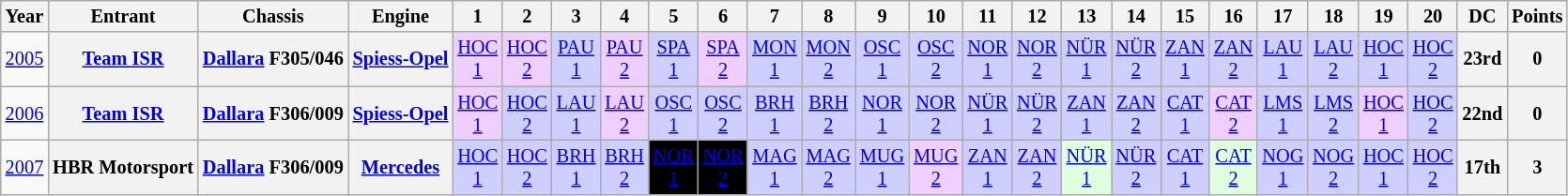<table class="wikitable" style="text-align:center; font-size:85%">
<tr>
<th>Year</th>
<th>Entrant</th>
<th>Chassis</th>
<th>Engine</th>
<th>1</th>
<th>2</th>
<th>3</th>
<th>4</th>
<th>5</th>
<th>6</th>
<th>7</th>
<th>8</th>
<th>9</th>
<th>10</th>
<th>11</th>
<th>12</th>
<th>13</th>
<th>14</th>
<th>15</th>
<th>16</th>
<th>17</th>
<th>18</th>
<th>19</th>
<th>20</th>
<th>DC</th>
<th>Points</th>
</tr>
<tr>
<td><a href='#'>2005</a></td>
<th nowrap><a href='#'>Team ISR</a></th>
<th nowrap><a href='#'>Dallara</a> F305/046</th>
<th nowrap><a href='#'>Spiess-Opel</a></th>
<td style="background:#EFCFFF;"><a href='#'>HOC<br>1</a><br></td>
<td style="background:#EFCFFF;"><a href='#'>HOC<br>2</a><br></td>
<td style="background:#CFCFFF;"><a href='#'>PAU<br>1</a><br></td>
<td style="background:#EFCFFF;"><a href='#'>PAU<br>2</a><br></td>
<td style="background:#CFCFFF;"><a href='#'>SPA<br>1</a><br></td>
<td style="background:#EFCFFF;"><a href='#'>SPA<br>2</a><br></td>
<td style="background:#CFCFFF;"><a href='#'>MON<br>1</a><br></td>
<td style="background:#CFCFFF;"><a href='#'>MON<br>2</a><br></td>
<td style="background:#CFCFFF;"><a href='#'>OSC<br>1</a><br></td>
<td style="background:#CFCFFF;"><a href='#'>OSC<br>2</a><br></td>
<td style="background:#CFCFFF;"><a href='#'>NOR<br>1</a><br></td>
<td style="background:#CFCFFF;"><a href='#'>NOR<br>2</a><br></td>
<td style="background:#CFCFFF;"><a href='#'>NÜR<br>1</a><br></td>
<td style="background:#CFCFFF;"><a href='#'>NÜR<br>2</a><br></td>
<td style="background:#CFCFFF;"><a href='#'>ZAN<br>1</a><br></td>
<td style="background:#CFCFFF;"><a href='#'>ZAN<br>2</a><br></td>
<td style="background:#CFCFFF;"><a href='#'>LAU<br>1</a><br></td>
<td style="background:#CFCFFF;"><a href='#'>LAU<br>2</a><br></td>
<td style="background:#CFCFFF;"><a href='#'>HOC<br>1</a><br></td>
<td style="background:#CFCFFF;"><a href='#'>HOC<br>2</a><br></td>
<th>23rd</th>
<th>0</th>
</tr>
<tr>
<td><a href='#'>2006</a></td>
<th nowrap><a href='#'>Team ISR</a></th>
<th nowrap><a href='#'>Dallara</a> F306/009</th>
<th nowrap><a href='#'>Spiess-Opel</a></th>
<td style="background:#EFCFFF;"><a href='#'>HOC<br>1</a><br></td>
<td style="background:#CFCFFF;"><a href='#'>HOC<br>2</a><br></td>
<td style="background:#CFCFFF;"><a href='#'>LAU<br>1</a><br></td>
<td style="background:#EFCFFF;"><a href='#'>LAU<br>2</a><br></td>
<td style="background:#CFCFFF;"><a href='#'>OSC<br>1</a><br></td>
<td style="background:#CFCFFF;"><a href='#'>OSC<br>2</a><br></td>
<td style="background:#CFCFFF;"><a href='#'>BRH<br>1</a><br></td>
<td style="background:#CFCFFF;"><a href='#'>BRH<br>2</a><br></td>
<td style="background:#CFCFFF;"><a href='#'>NOR<br>1</a><br></td>
<td style="background:#CFCFFF;"><a href='#'>NOR<br>2</a><br></td>
<td style="background:#CFCFFF;"><a href='#'>NÜR<br>1</a><br></td>
<td style="background:#CFCFFF;"><a href='#'>NÜR<br>2</a><br></td>
<td style="background:#CFCFFF;"><a href='#'>ZAN<br>1</a><br></td>
<td style="background:#CFCFFF;"><a href='#'>ZAN<br>2</a><br></td>
<td style="background:#CFCFFF;"><a href='#'>CAT<br>1</a><br></td>
<td style="background:#EFCFFF;"><a href='#'>CAT<br>2</a><br></td>
<td style="background:#CFCFFF;"><a href='#'>LMS<br>1</a><br></td>
<td style="background:#CFCFFF;"><a href='#'>LMS<br>2</a><br></td>
<td style="background:#EFCFFF;"><a href='#'>HOC<br>1</a><br></td>
<td style="background:#CFCFFF;"><a href='#'>HOC<br>2</a><br></td>
<th>22nd</th>
<th>0</th>
</tr>
<tr>
<td><a href='#'>2007</a></td>
<th nowrap>HBR Motorsport</th>
<th nowrap><a href='#'>Dallara</a> F306/009</th>
<th nowrap><a href='#'>Mercedes</a></th>
<td style="background:#CFCFFF;"><a href='#'>HOC<br>1</a><br></td>
<td style="background:#CFCFFF;"><a href='#'>HOC<br>2</a><br></td>
<td style="background:#CFCFFF;"><a href='#'>BRH<br>1</a><br></td>
<td style="background:#CFCFFF;"><a href='#'>BRH<br>2</a><br></td>
<td style="background:#000000; color:white"><a href='#'><span>NOR<br>1</span></a><br></td>
<td style="background:#000000; color:white"><a href='#'><span>NOR<br>2</span></a><br></td>
<td style="background:#CFCFFF;"><a href='#'>MAG<br>1</a><br></td>
<td style="background:#CFCFFF;"><a href='#'>MAG<br>2</a><br></td>
<td style="background:#CFCFFF;"><a href='#'>MUG<br>1</a><br></td>
<td style="background:#EFCFFF;"><a href='#'>MUG<br>2</a><br></td>
<td style="background:#CFCFFF;"><a href='#'>ZAN<br>1</a><br></td>
<td style="background:#CFCFFF;"><a href='#'>ZAN<br>2</a><br></td>
<td style="background:#DFFFDF;"><a href='#'>NÜR<br>1</a><br></td>
<td style="background:#CFCFFF;"><a href='#'>NÜR<br>2</a><br></td>
<td style="background:#CFCFFF;"><a href='#'>CAT<br>1</a><br></td>
<td style="background:#DFFFDF;"><a href='#'>CAT<br>2</a><br></td>
<td style="background:#CFCFFF;"><a href='#'>NOG<br>1</a><br></td>
<td style="background:#CFCFFF;"><a href='#'>NOG<br>2</a><br></td>
<td style="background:#CFCFFF;"><a href='#'>HOC<br>1</a><br></td>
<td style="background:#CFCFFF;"><a href='#'>HOC<br>2</a><br></td>
<th>17th</th>
<th>3</th>
</tr>
</table>
